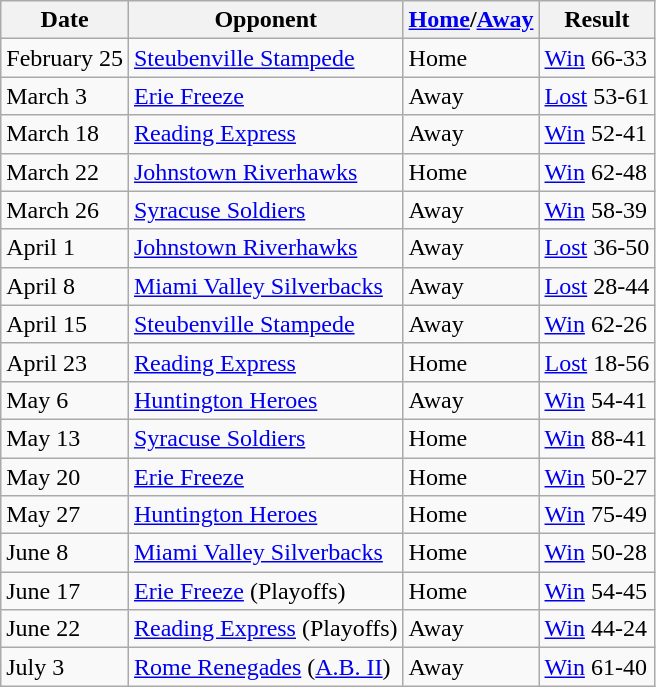<table class="wikitable">
<tr>
<th>Date</th>
<th>Opponent</th>
<th><a href='#'>Home</a>/<a href='#'>Away</a></th>
<th>Result</th>
</tr>
<tr>
<td>February 25</td>
<td><a href='#'>Steubenville Stampede</a></td>
<td>Home</td>
<td><a href='#'>Win</a> 66-33</td>
</tr>
<tr>
<td>March 3</td>
<td><a href='#'>Erie Freeze</a></td>
<td>Away</td>
<td><a href='#'>Lost</a> 53-61</td>
</tr>
<tr>
<td>March 18</td>
<td><a href='#'>Reading Express</a></td>
<td>Away</td>
<td><a href='#'>Win</a> 52-41</td>
</tr>
<tr>
<td>March 22</td>
<td><a href='#'>Johnstown Riverhawks</a></td>
<td>Home</td>
<td><a href='#'>Win</a> 62-48</td>
</tr>
<tr>
<td>March 26</td>
<td><a href='#'>Syracuse Soldiers</a></td>
<td>Away</td>
<td><a href='#'>Win</a> 58-39</td>
</tr>
<tr>
<td>April 1</td>
<td><a href='#'>Johnstown Riverhawks</a></td>
<td>Away</td>
<td><a href='#'>Lost</a> 36-50</td>
</tr>
<tr>
<td>April 8</td>
<td><a href='#'>Miami Valley Silverbacks</a></td>
<td>Away</td>
<td><a href='#'>Lost</a> 28-44</td>
</tr>
<tr>
<td>April 15</td>
<td><a href='#'>Steubenville Stampede</a></td>
<td>Away</td>
<td><a href='#'>Win</a> 62-26</td>
</tr>
<tr>
<td>April 23</td>
<td><a href='#'>Reading Express</a></td>
<td>Home</td>
<td><a href='#'>Lost</a> 18-56</td>
</tr>
<tr>
<td>May 6</td>
<td><a href='#'>Huntington Heroes</a></td>
<td>Away</td>
<td><a href='#'>Win</a> 54-41</td>
</tr>
<tr>
<td>May 13</td>
<td><a href='#'>Syracuse Soldiers</a></td>
<td>Home</td>
<td><a href='#'>Win</a> 88-41</td>
</tr>
<tr>
<td>May 20</td>
<td><a href='#'>Erie Freeze</a></td>
<td>Home</td>
<td><a href='#'>Win</a> 50-27</td>
</tr>
<tr>
<td>May 27</td>
<td><a href='#'>Huntington Heroes</a></td>
<td>Home</td>
<td><a href='#'>Win</a> 75-49</td>
</tr>
<tr>
<td>June 8</td>
<td><a href='#'>Miami Valley Silverbacks</a></td>
<td>Home</td>
<td><a href='#'>Win</a> 50-28</td>
</tr>
<tr>
<td>June 17</td>
<td><a href='#'>Erie Freeze</a> (Playoffs)</td>
<td>Home</td>
<td><a href='#'>Win</a> 54-45</td>
</tr>
<tr>
<td>June 22</td>
<td><a href='#'>Reading Express</a> (Playoffs)</td>
<td>Away</td>
<td><a href='#'>Win</a> 44-24</td>
</tr>
<tr>
<td>July 3</td>
<td><a href='#'>Rome Renegades</a> (<a href='#'>A.B. II</a>)</td>
<td>Away</td>
<td><a href='#'>Win</a> 61-40</td>
</tr>
</table>
